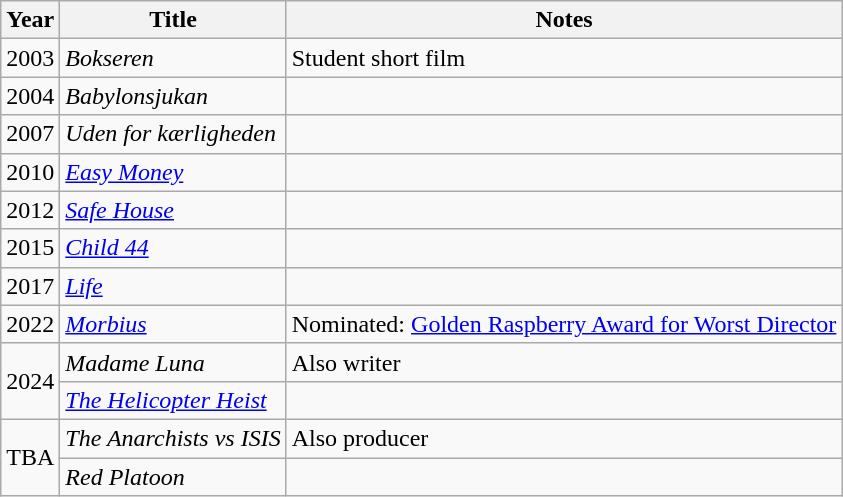<table class="wikitable">
<tr>
<th>Year</th>
<th>Title</th>
<th>Notes</th>
</tr>
<tr>
<td>2003</td>
<td><em>Bokseren</em></td>
<td>Student short film</td>
</tr>
<tr>
<td>2004</td>
<td><em>Babylonsjukan</em></td>
<td></td>
</tr>
<tr>
<td>2007</td>
<td><em>Uden for kærligheden</em></td>
<td></td>
</tr>
<tr>
<td>2010</td>
<td><em><a href='#'>Easy Money</a></em></td>
<td></td>
</tr>
<tr>
<td>2012</td>
<td><em><a href='#'>Safe House</a></em></td>
<td></td>
</tr>
<tr>
<td>2015</td>
<td><em><a href='#'>Child 44</a></em></td>
<td></td>
</tr>
<tr>
<td>2017</td>
<td><em><a href='#'>Life</a></em></td>
<td></td>
</tr>
<tr>
<td>2022</td>
<td><em><a href='#'>Morbius</a></em></td>
<td>Nominated: <a href='#'>Golden Raspberry Award for Worst Director</a></td>
</tr>
<tr>
<td rowspan="2">2024</td>
<td><em>Madame Luna</em></td>
<td>Also writer</td>
</tr>
<tr>
<td><em><a href='#'>The Helicopter Heist</a></em></td>
<td></td>
</tr>
<tr>
<td rowspan=2>TBA</td>
<td><em>The Anarchists vs ISIS</em></td>
<td>Also producer</td>
</tr>
<tr>
<td><em>Red Platoon</em></td>
<td></td>
</tr>
</table>
